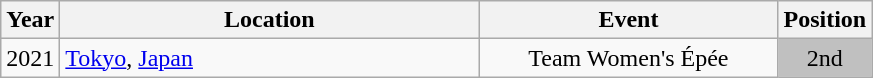<table class="wikitable" style="text-align:center;">
<tr>
<th>Year</th>
<th style="width:17em">Location</th>
<th style="width:12em">Event</th>
<th>Position</th>
</tr>
<tr>
<td>2021</td>
<td rowspan="1" align="left"> <a href='#'>Tokyo</a>, <a href='#'>Japan</a></td>
<td>Team Women's Épée</td>
<td bgcolor="silver">2nd</td>
</tr>
</table>
